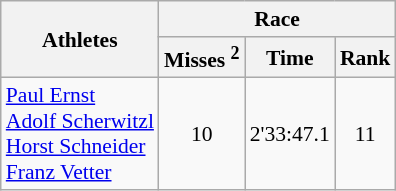<table class="wikitable" border="1" style="font-size:90%">
<tr>
<th rowspan=2>Athletes</th>
<th colspan=3>Race</th>
</tr>
<tr>
<th>Misses <sup>2</sup></th>
<th>Time</th>
<th>Rank</th>
</tr>
<tr>
<td><a href='#'>Paul Ernst</a><br><a href='#'>Adolf Scherwitzl</a><br><a href='#'>Horst Schneider</a><br><a href='#'>Franz Vetter</a></td>
<td align=center>10</td>
<td align=center>2'33:47.1</td>
<td align=center>11</td>
</tr>
</table>
